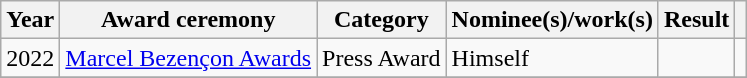<table class="wikitable sortable plainrowheaders">
<tr>
<th scope="col">Year</th>
<th scope="col">Award ceremony</th>
<th scope="col">Category</th>
<th scope="col">Nominee(s)/work(s)</th>
<th scope="col">Result</th>
<th scope="col" class="unsortable"></th>
</tr>
<tr>
<td>2022</td>
<td><a href='#'>Marcel Bezençon Awards</a></td>
<td>Press Award</td>
<td>Himself</td>
<td></td>
<td style="text-align:center;"></td>
</tr>
<tr>
</tr>
</table>
